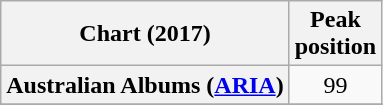<table class="wikitable sortable plainrowheaders" style="text-align:center">
<tr>
<th scope="col">Chart (2017)</th>
<th scope="col">Peak<br> position</th>
</tr>
<tr>
<th scope="row">Australian Albums (<a href='#'>ARIA</a>)</th>
<td>99</td>
</tr>
<tr>
</tr>
<tr>
</tr>
</table>
